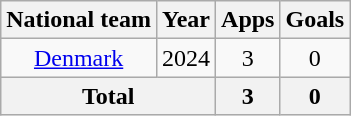<table class="wikitable" style="text-align:center">
<tr>
<th>National team</th>
<th>Year</th>
<th>Apps</th>
<th>Goals</th>
</tr>
<tr>
<td rowspan="1"><a href='#'>Denmark</a></td>
<td>2024</td>
<td>3</td>
<td>0</td>
</tr>
<tr>
<th colspan="2">Total</th>
<th>3</th>
<th>0</th>
</tr>
</table>
